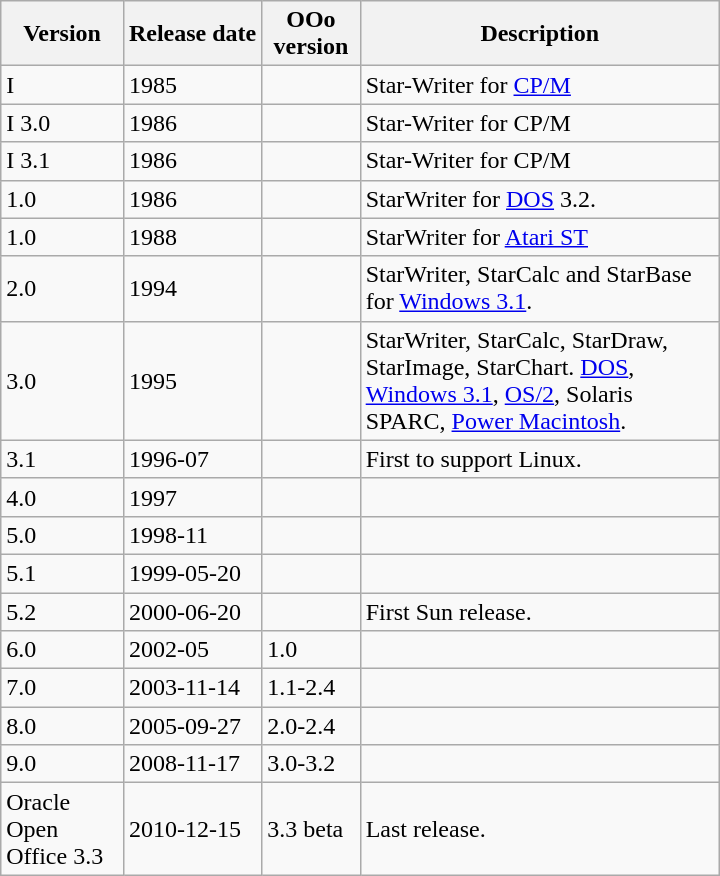<table class="wikitable floatright" style="width: 30em; margin-left:1em;">
<tr>
<th>Version</th>
<th style=white-space:nowrap>Release date</th>
<th>OOo version</th>
<th>Description</th>
</tr>
<tr>
<td>I</td>
<td>1985</td>
<td></td>
<td>Star-Writer for <a href='#'>CP/M</a></td>
</tr>
<tr>
<td>I 3.0</td>
<td>1986</td>
<td></td>
<td>Star-Writer for CP/M</td>
</tr>
<tr>
<td>I 3.1</td>
<td>1986</td>
<td></td>
<td>Star-Writer for CP/M</td>
</tr>
<tr>
<td>1.0</td>
<td>1986</td>
<td></td>
<td>StarWriter for <a href='#'>DOS</a> 3.2.</td>
</tr>
<tr>
<td>1.0</td>
<td>1988</td>
<td></td>
<td>StarWriter for <a href='#'>Atari ST</a></td>
</tr>
<tr>
<td>2.0</td>
<td>1994</td>
<td></td>
<td>StarWriter, StarCalc and StarBase for <a href='#'>Windows 3.1</a>.</td>
</tr>
<tr>
<td>3.0</td>
<td>1995</td>
<td></td>
<td>StarWriter, StarCalc, StarDraw, StarImage, StarChart. <a href='#'>DOS</a>, <a href='#'>Windows 3.1</a>, <a href='#'>OS/2</a>, Solaris SPARC, <a href='#'>Power Macintosh</a>.</td>
</tr>
<tr>
<td>3.1</td>
<td>1996-07</td>
<td></td>
<td>First to support Linux.</td>
</tr>
<tr>
<td>4.0</td>
<td>1997</td>
<td></td>
<td></td>
</tr>
<tr>
<td>5.0</td>
<td>1998-11</td>
<td></td>
<td></td>
</tr>
<tr>
<td>5.1</td>
<td>1999-05-20</td>
<td></td>
<td></td>
</tr>
<tr>
<td>5.2</td>
<td>2000-06-20</td>
<td></td>
<td>First Sun release.</td>
</tr>
<tr>
<td>6.0</td>
<td>2002-05</td>
<td>1.0</td>
<td></td>
</tr>
<tr>
<td>7.0</td>
<td>2003-11-14</td>
<td>1.1-2.4</td>
<td></td>
</tr>
<tr>
<td>8.0</td>
<td>2005-09-27</td>
<td>2.0-2.4</td>
<td></td>
</tr>
<tr>
<td>9.0</td>
<td>2008-11-17</td>
<td>3.0-3.2</td>
<td></td>
</tr>
<tr>
<td>Oracle Open Office 3.3</td>
<td>2010-12-15</td>
<td>3.3 beta</td>
<td>Last release.</td>
</tr>
</table>
